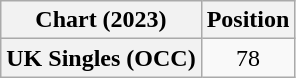<table class="wikitable plainrowheaders" style="text-align:center">
<tr>
<th>Chart (2023)</th>
<th>Position</th>
</tr>
<tr>
<th scope="row">UK Singles (OCC)</th>
<td>78</td>
</tr>
</table>
